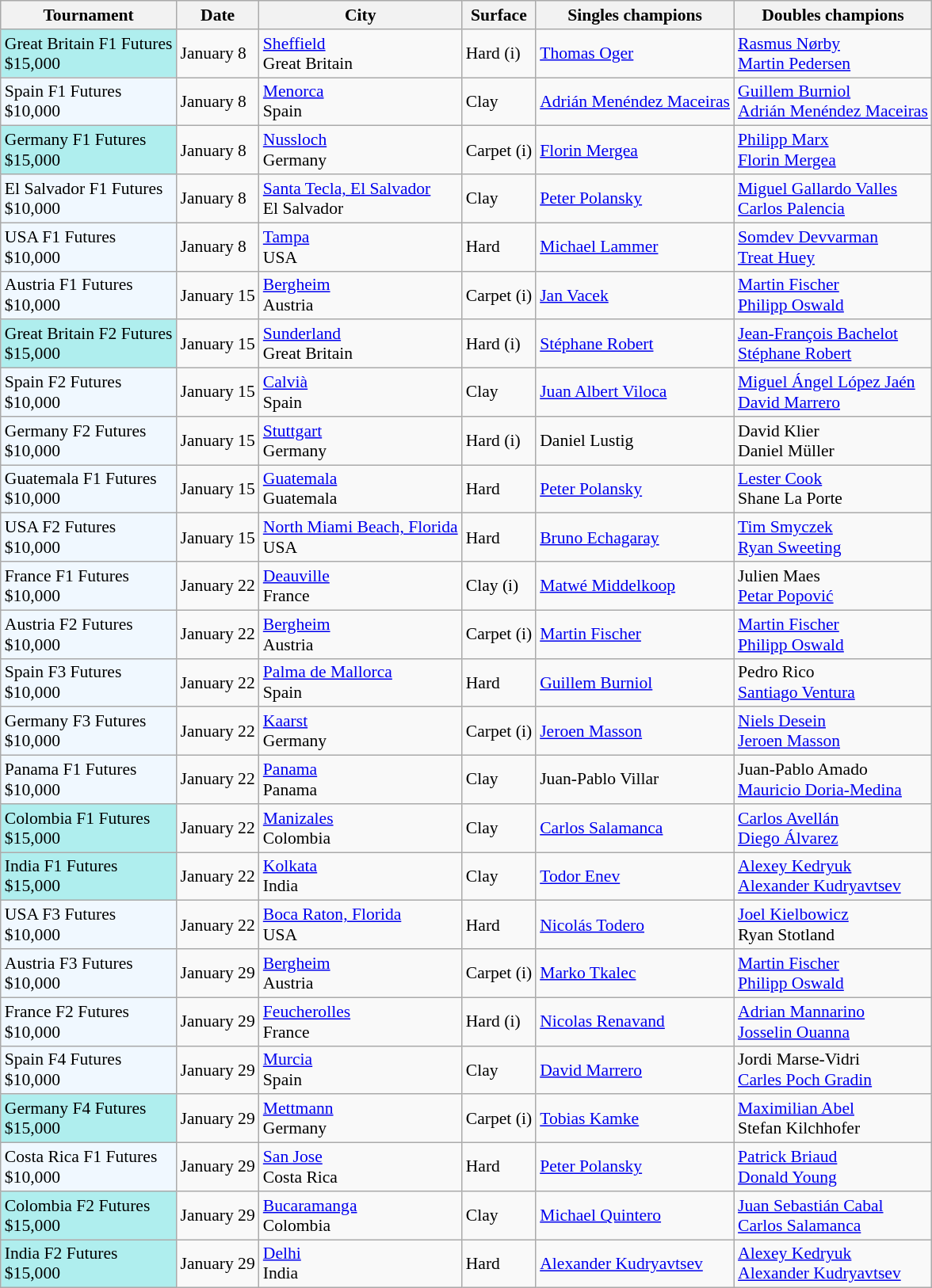<table class="sortable wikitable" style="font-size:90%">
<tr>
<th>Tournament</th>
<th>Date</th>
<th>City</th>
<th>Surface</th>
<th>Singles champions</th>
<th>Doubles champions</th>
</tr>
<tr>
<td style="background:#afeeee;">Great Britain F1 Futures<br>$15,000</td>
<td>January 8</td>
<td><a href='#'>Sheffield</a><br>Great Britain</td>
<td>Hard (i)</td>
<td> <a href='#'>Thomas Oger</a></td>
<td> <a href='#'>Rasmus Nørby</a><br> <a href='#'>Martin Pedersen</a></td>
</tr>
<tr>
<td style="background:#f0f8ff;">Spain F1 Futures<br>$10,000</td>
<td>January 8</td>
<td><a href='#'>Menorca</a><br>Spain</td>
<td>Clay</td>
<td> <a href='#'>Adrián Menéndez Maceiras</a></td>
<td> <a href='#'>Guillem Burniol</a><br> <a href='#'>Adrián Menéndez Maceiras</a></td>
</tr>
<tr>
<td style="background:#afeeee;">Germany F1 Futures<br>$15,000</td>
<td>January 8</td>
<td><a href='#'>Nussloch</a><br>Germany</td>
<td>Carpet (i)</td>
<td> <a href='#'>Florin Mergea</a></td>
<td> <a href='#'>Philipp Marx</a><br> <a href='#'>Florin Mergea</a></td>
</tr>
<tr>
<td style="background:#f0f8ff;">El Salvador F1 Futures<br>$10,000</td>
<td>January 8</td>
<td><a href='#'>Santa Tecla, El Salvador</a><br>El Salvador</td>
<td>Clay</td>
<td> <a href='#'>Peter Polansky</a></td>
<td> <a href='#'>Miguel Gallardo Valles</a><br> <a href='#'>Carlos Palencia</a></td>
</tr>
<tr>
<td style="background:#f0f8ff;">USA F1 Futures<br>$10,000</td>
<td>January 8</td>
<td><a href='#'>Tampa</a><br>USA</td>
<td>Hard</td>
<td> <a href='#'>Michael Lammer</a></td>
<td> <a href='#'>Somdev Devvarman</a><br> <a href='#'>Treat Huey</a></td>
</tr>
<tr>
<td style="background:#f0f8ff;">Austria F1 Futures<br>$10,000</td>
<td>January 15</td>
<td><a href='#'>Bergheim</a><br>Austria</td>
<td>Carpet (i)</td>
<td> <a href='#'>Jan Vacek</a></td>
<td> <a href='#'>Martin Fischer</a><br> <a href='#'>Philipp Oswald</a></td>
</tr>
<tr>
<td style="background:#afeeee;">Great Britain F2 Futures<br>$15,000</td>
<td>January 15</td>
<td><a href='#'>Sunderland</a><br>Great Britain</td>
<td>Hard (i)</td>
<td> <a href='#'>Stéphane Robert</a></td>
<td> <a href='#'>Jean-François Bachelot</a><br> <a href='#'>Stéphane Robert</a></td>
</tr>
<tr>
<td style="background:#f0f8ff;">Spain F2 Futures<br>$10,000</td>
<td>January 15</td>
<td><a href='#'>Calvià</a><br>Spain</td>
<td>Clay</td>
<td> <a href='#'>Juan Albert Viloca</a></td>
<td> <a href='#'>Miguel Ángel López Jaén</a><br> <a href='#'>David Marrero</a></td>
</tr>
<tr>
<td style="background:#f0f8ff;">Germany F2 Futures<br>$10,000</td>
<td>January 15</td>
<td><a href='#'>Stuttgart</a><br>Germany</td>
<td>Hard (i)</td>
<td> Daniel Lustig</td>
<td> David Klier<br> Daniel Müller</td>
</tr>
<tr>
<td style="background:#f0f8ff;">Guatemala F1 Futures<br>$10,000</td>
<td>January 15</td>
<td><a href='#'>Guatemala</a><br>Guatemala</td>
<td>Hard</td>
<td> <a href='#'>Peter Polansky</a></td>
<td> <a href='#'>Lester Cook</a><br> Shane La Porte</td>
</tr>
<tr>
<td style="background:#f0f8ff;">USA F2 Futures<br>$10,000</td>
<td>January 15</td>
<td><a href='#'>North Miami Beach, Florida</a><br>USA</td>
<td>Hard</td>
<td> <a href='#'>Bruno Echagaray</a></td>
<td> <a href='#'>Tim Smyczek</a><br> <a href='#'>Ryan Sweeting</a></td>
</tr>
<tr>
<td style="background:#f0f8ff;">France F1 Futures<br>$10,000</td>
<td>January 22</td>
<td><a href='#'>Deauville</a><br>France</td>
<td>Clay (i)</td>
<td> <a href='#'>Matwé Middelkoop</a></td>
<td> Julien Maes<br> <a href='#'>Petar Popović</a></td>
</tr>
<tr>
<td style="background:#f0f8ff;">Austria F2 Futures<br>$10,000</td>
<td>January 22</td>
<td><a href='#'>Bergheim</a><br>Austria</td>
<td>Carpet (i)</td>
<td> <a href='#'>Martin Fischer</a></td>
<td> <a href='#'>Martin Fischer</a><br> <a href='#'>Philipp Oswald</a></td>
</tr>
<tr>
<td style="background:#f0f8ff;">Spain F3 Futures<br>$10,000</td>
<td>January 22</td>
<td><a href='#'>Palma de Mallorca</a><br>Spain</td>
<td>Hard</td>
<td> <a href='#'>Guillem Burniol</a></td>
<td> Pedro Rico<br> <a href='#'>Santiago Ventura</a></td>
</tr>
<tr>
<td style="background:#f0f8ff;">Germany F3 Futures<br>$10,000</td>
<td>January 22</td>
<td><a href='#'>Kaarst</a><br>Germany</td>
<td>Carpet (i)</td>
<td> <a href='#'>Jeroen Masson</a></td>
<td> <a href='#'>Niels Desein</a><br> <a href='#'>Jeroen Masson</a></td>
</tr>
<tr>
<td style="background:#f0f8ff;">Panama F1 Futures<br>$10,000</td>
<td>January 22</td>
<td><a href='#'>Panama</a><br>Panama</td>
<td>Clay</td>
<td> Juan-Pablo Villar</td>
<td> Juan-Pablo Amado<br> <a href='#'>Mauricio Doria-Medina</a></td>
</tr>
<tr>
<td style="background:#afeeee;">Colombia F1 Futures<br>$15,000</td>
<td>January 22</td>
<td><a href='#'>Manizales</a><br>Colombia</td>
<td>Clay</td>
<td> <a href='#'>Carlos Salamanca</a></td>
<td> <a href='#'>Carlos Avellán</a><br> <a href='#'>Diego Álvarez</a></td>
</tr>
<tr>
<td style="background:#afeeee;">India F1 Futures<br>$15,000</td>
<td>January 22</td>
<td><a href='#'>Kolkata</a><br>India</td>
<td>Clay</td>
<td> <a href='#'>Todor Enev</a></td>
<td> <a href='#'>Alexey Kedryuk</a><br> <a href='#'>Alexander Kudryavtsev</a></td>
</tr>
<tr>
<td style="background:#f0f8ff;">USA F3 Futures<br>$10,000</td>
<td>January 22</td>
<td><a href='#'>Boca Raton, Florida</a><br>USA</td>
<td>Hard</td>
<td> <a href='#'>Nicolás Todero</a></td>
<td> <a href='#'>Joel Kielbowicz</a><br> Ryan Stotland</td>
</tr>
<tr>
<td style="background:#f0f8ff;">Austria F3 Futures<br>$10,000</td>
<td>January 29</td>
<td><a href='#'>Bergheim</a><br>Austria</td>
<td>Carpet (i)</td>
<td> <a href='#'>Marko Tkalec</a></td>
<td> <a href='#'>Martin Fischer</a><br> <a href='#'>Philipp Oswald</a></td>
</tr>
<tr>
<td style="background:#f0f8ff;">France F2 Futures<br>$10,000</td>
<td>January 29</td>
<td><a href='#'>Feucherolles</a><br>France</td>
<td>Hard (i)</td>
<td> <a href='#'>Nicolas Renavand</a></td>
<td> <a href='#'>Adrian Mannarino</a><br> <a href='#'>Josselin Ouanna</a></td>
</tr>
<tr>
<td style="background:#f0f8ff;">Spain F4 Futures<br>$10,000</td>
<td>January 29</td>
<td><a href='#'>Murcia</a><br>Spain</td>
<td>Clay</td>
<td> <a href='#'>David Marrero</a></td>
<td> Jordi Marse-Vidri<br> <a href='#'>Carles Poch Gradin</a></td>
</tr>
<tr>
<td style="background:#afeeee;">Germany F4 Futures<br>$15,000</td>
<td>January 29</td>
<td><a href='#'>Mettmann</a><br>Germany</td>
<td>Carpet (i)</td>
<td> <a href='#'>Tobias Kamke</a></td>
<td> <a href='#'>Maximilian Abel</a><br> Stefan Kilchhofer</td>
</tr>
<tr>
<td style="background:#f0f8ff;">Costa Rica F1 Futures<br>$10,000</td>
<td>January 29</td>
<td><a href='#'>San Jose</a><br>Costa Rica</td>
<td>Hard</td>
<td> <a href='#'>Peter Polansky</a></td>
<td> <a href='#'>Patrick Briaud</a><br> <a href='#'>Donald Young</a></td>
</tr>
<tr>
<td style="background:#afeeee;">Colombia F2 Futures<br>$15,000</td>
<td>January 29</td>
<td><a href='#'>Bucaramanga</a><br>Colombia</td>
<td>Clay</td>
<td> <a href='#'>Michael Quintero</a></td>
<td> <a href='#'>Juan Sebastián Cabal</a><br> <a href='#'>Carlos Salamanca</a></td>
</tr>
<tr>
<td style="background:#afeeee;">India F2 Futures<br>$15,000</td>
<td>January 29</td>
<td><a href='#'>Delhi</a><br>India</td>
<td>Hard</td>
<td> <a href='#'>Alexander Kudryavtsev</a></td>
<td> <a href='#'>Alexey Kedryuk</a><br> <a href='#'>Alexander Kudryavtsev</a></td>
</tr>
</table>
